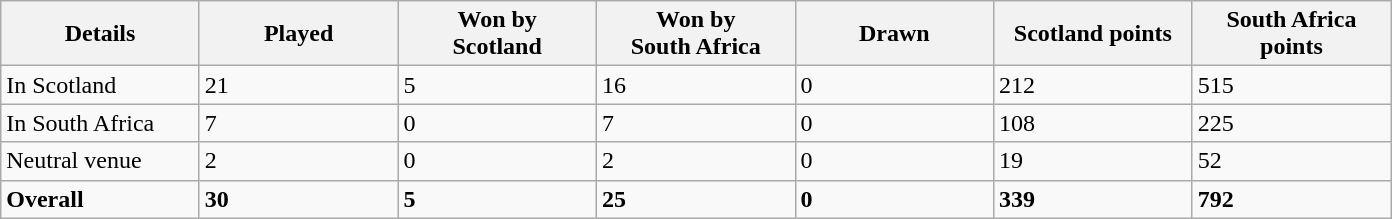<table class="wikitable sortable">
<tr>
<th width="125">Details</th>
<th width="125">Played</th>
<th width="125">Won by<br>Scotland</th>
<th width="125">Won by<br>South Africa</th>
<th width="125">Drawn</th>
<th width="125">Scotland points</th>
<th width="125">South Africa points</th>
</tr>
<tr>
<td>In Scotland</td>
<td>21</td>
<td>5</td>
<td>16</td>
<td>0</td>
<td>212</td>
<td>515</td>
</tr>
<tr>
<td>In South Africa</td>
<td>7</td>
<td>0</td>
<td>7</td>
<td>0</td>
<td>108</td>
<td>225</td>
</tr>
<tr>
<td>Neutral venue</td>
<td>2</td>
<td>0</td>
<td>2</td>
<td>0</td>
<td>19</td>
<td>52</td>
</tr>
<tr>
<td><strong>Overall</strong></td>
<td><strong>30</strong></td>
<td><strong>5</strong></td>
<td><strong>25</strong></td>
<td><strong>0</strong></td>
<td><strong>339</strong></td>
<td><strong>792</strong></td>
</tr>
</table>
